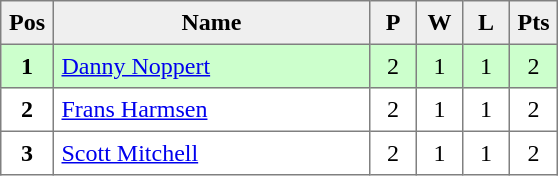<table style=border-collapse:collapse border=1 cellspacing=0 cellpadding=5>
<tr align=center bgcolor=#efefef>
<th width=20>Pos</th>
<th width=200>Name</th>
<th width=20>P</th>
<th width=20>W</th>
<th width=20>L</th>
<th width=20>Pts</th>
</tr>
<tr align=center style="background: #ccffcc;">
<td><strong>1</strong></td>
<td align="left">  <a href='#'>Danny Noppert</a></td>
<td>2</td>
<td>1</td>
<td>1</td>
<td>2</td>
</tr>
<tr align=center>
<td><strong>2</strong></td>
<td align="left"> <a href='#'>Frans Harmsen</a></td>
<td>2</td>
<td>1</td>
<td>1</td>
<td>2</td>
</tr>
<tr align=center>
<td><strong>3</strong></td>
<td align="left"> <a href='#'>Scott Mitchell</a></td>
<td>2</td>
<td>1</td>
<td>1</td>
<td>2</td>
</tr>
</table>
